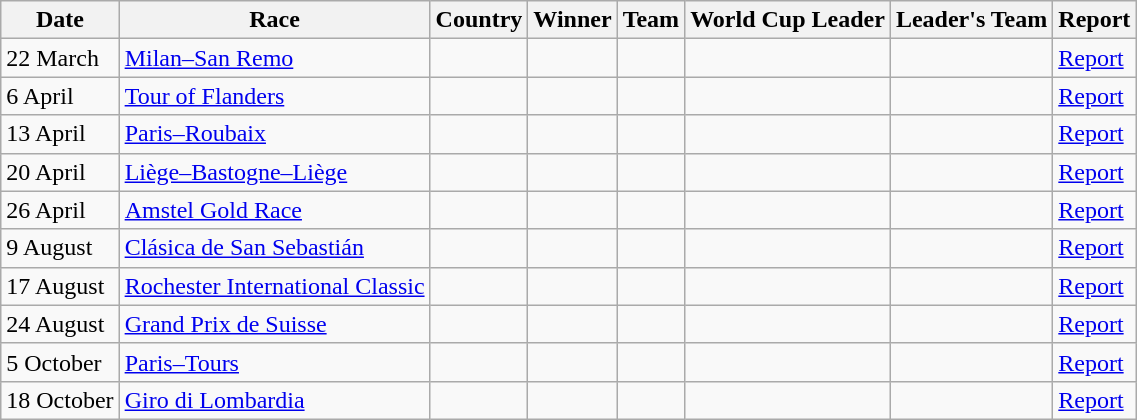<table class="wikitable">
<tr>
<th>Date</th>
<th>Race</th>
<th>Country</th>
<th>Winner</th>
<th>Team</th>
<th>World Cup Leader </th>
<th>Leader's Team</th>
<th>Report</th>
</tr>
<tr>
<td>22 March</td>
<td><a href='#'>Milan–San Remo</a></td>
<td></td>
<td></td>
<td></td>
<td></td>
<td></td>
<td><a href='#'>Report</a></td>
</tr>
<tr>
<td>6 April</td>
<td><a href='#'>Tour of Flanders</a></td>
<td></td>
<td></td>
<td></td>
<td></td>
<td></td>
<td><a href='#'>Report</a></td>
</tr>
<tr>
<td>13 April</td>
<td><a href='#'>Paris–Roubaix</a></td>
<td></td>
<td></td>
<td></td>
<td></td>
<td></td>
<td><a href='#'>Report</a></td>
</tr>
<tr>
<td>20 April</td>
<td><a href='#'>Liège–Bastogne–Liège</a></td>
<td></td>
<td></td>
<td></td>
<td></td>
<td></td>
<td><a href='#'>Report</a></td>
</tr>
<tr>
<td>26 April</td>
<td><a href='#'>Amstel Gold Race</a></td>
<td></td>
<td></td>
<td></td>
<td></td>
<td></td>
<td><a href='#'>Report</a></td>
</tr>
<tr>
<td>9 August</td>
<td><a href='#'>Clásica de San Sebastián</a></td>
<td></td>
<td></td>
<td></td>
<td></td>
<td></td>
<td><a href='#'>Report</a></td>
</tr>
<tr>
<td>17 August</td>
<td><a href='#'>Rochester International Classic</a></td>
<td></td>
<td></td>
<td></td>
<td></td>
<td></td>
<td><a href='#'>Report</a></td>
</tr>
<tr>
<td>24 August</td>
<td><a href='#'>Grand Prix de Suisse</a></td>
<td></td>
<td></td>
<td></td>
<td></td>
<td></td>
<td><a href='#'>Report</a></td>
</tr>
<tr>
<td>5 October</td>
<td><a href='#'>Paris–Tours</a></td>
<td></td>
<td></td>
<td></td>
<td></td>
<td></td>
<td><a href='#'>Report</a></td>
</tr>
<tr>
<td>18 October</td>
<td><a href='#'>Giro di Lombardia</a></td>
<td></td>
<td></td>
<td></td>
<td></td>
<td></td>
<td><a href='#'>Report</a></td>
</tr>
</table>
